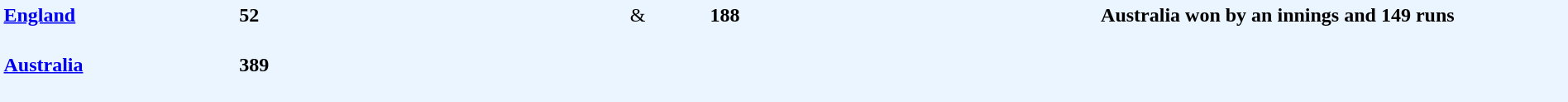<table width="100%" style="background: #EBF5FF">
<tr>
<td width="15%" valign="top"> <strong><a href='#'>England</a></strong></td>
<td width="25%" valign="top"><strong>52</strong><br><br></td>
<td width="5%" valign="top">&</td>
<td width="25%" valign="top"><strong>188</strong><br></td>
<td width="30%" valign="top" rowspan="2"><strong>Australia won by an innings and 149 runs</strong><br><br></td>
</tr>
<tr>
<td valign="top"> <strong><a href='#'>Australia</a></strong></td>
<td valign="top"><strong>389</strong><br><br></td>
</tr>
</table>
